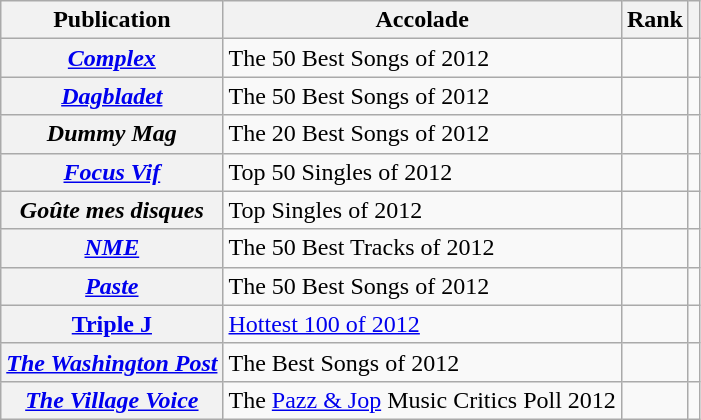<table class="wikitable plainrowheaders sortable">
<tr>
<th scope="col">Publication</th>
<th scope="col">Accolade</th>
<th scope="col">Rank</th>
<th scope="col" class="unsortable"></th>
</tr>
<tr>
<th scope="row"><em><a href='#'>Complex</a></em></th>
<td>The 50 Best Songs of 2012</td>
<td></td>
<td></td>
</tr>
<tr>
<th scope="row"><em><a href='#'>Dagbladet</a></em></th>
<td>The 50 Best Songs of 2012</td>
<td></td>
<td></td>
</tr>
<tr>
<th scope="row"><em>Dummy Mag</em></th>
<td>The 20 Best Songs of 2012</td>
<td></td>
<td></td>
</tr>
<tr>
<th scope="row"><em><a href='#'>Focus Vif</a></em></th>
<td>Top 50 Singles of 2012</td>
<td></td>
<td></td>
</tr>
<tr>
<th scope="row"><em>Goûte mes disques</em></th>
<td>Top Singles of 2012</td>
<td></td>
<td></td>
</tr>
<tr>
<th scope="row"><em><a href='#'>NME</a></em></th>
<td>The 50 Best Tracks of 2012</td>
<td></td>
<td></td>
</tr>
<tr>
<th scope="row"><em><a href='#'>Paste</a></em></th>
<td>The 50 Best Songs of 2012</td>
<td></td>
<td></td>
</tr>
<tr>
<th scope="row"><a href='#'>Triple J</a></th>
<td><a href='#'>Hottest 100 of 2012</a></td>
<td></td>
<td></td>
</tr>
<tr>
<th scope="row"><em><a href='#'>The Washington Post</a></em></th>
<td>The Best Songs of 2012</td>
<td></td>
<td></td>
</tr>
<tr>
<th scope="row"><em><a href='#'>The Village Voice</a></em></th>
<td>The <a href='#'>Pazz & Jop</a> Music Critics Poll 2012</td>
<td></td>
<td></td>
</tr>
</table>
